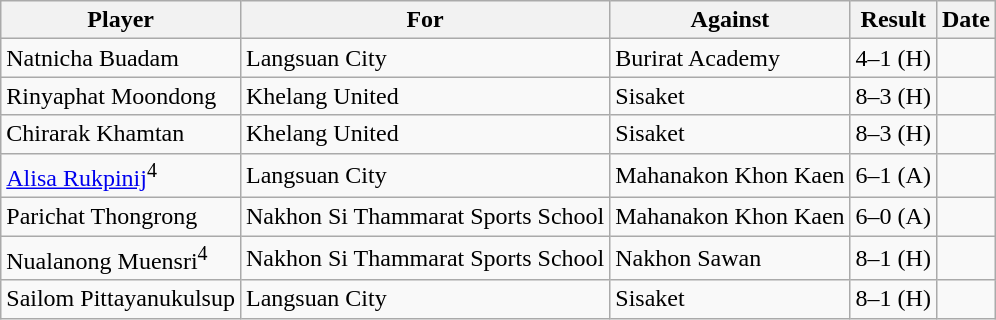<table class="wikitable">
<tr>
<th>Player</th>
<th>For</th>
<th>Against</th>
<th>Result</th>
<th>Date</th>
</tr>
<tr>
<td> Natnicha Buadam</td>
<td>Langsuan City</td>
<td>Burirat Academy</td>
<td>4–1 (H)</td>
<td></td>
</tr>
<tr>
<td> Rinyaphat Moondong</td>
<td>Khelang United</td>
<td>Sisaket</td>
<td>8–3 (H)</td>
<td></td>
</tr>
<tr>
<td> Chirarak Khamtan</td>
<td>Khelang United</td>
<td>Sisaket</td>
<td>8–3 (H)</td>
<td></td>
</tr>
<tr>
<td> <a href='#'>Alisa Rukpinij</a><sup>4</sup></td>
<td>Langsuan City</td>
<td>Mahanakon Khon Kaen</td>
<td>6–1 (A)</td>
<td></td>
</tr>
<tr>
<td> Parichat Thongrong</td>
<td>Nakhon Si Thammarat Sports School</td>
<td>Mahanakon Khon Kaen</td>
<td>6–0 (A)</td>
<td></td>
</tr>
<tr>
<td> Nualanong Muensri<sup>4</sup></td>
<td>Nakhon Si Thammarat Sports School</td>
<td>Nakhon Sawan</td>
<td>8–1 (H)</td>
<td></td>
</tr>
<tr>
<td> Sailom Pittayanukulsup</td>
<td>Langsuan City</td>
<td>Sisaket</td>
<td>8–1 (H)</td>
<td></td>
</tr>
</table>
